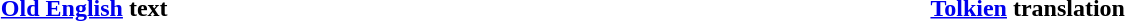<table width="100%">
<tr>
<th width="50%"><a href='#'>Old English</a> text</th>
<th width="50%"><a href='#'>Tolkien</a> translation</th>
</tr>
<tr>
<td><br></td>
<td><br></td>
<td></td>
</tr>
</table>
